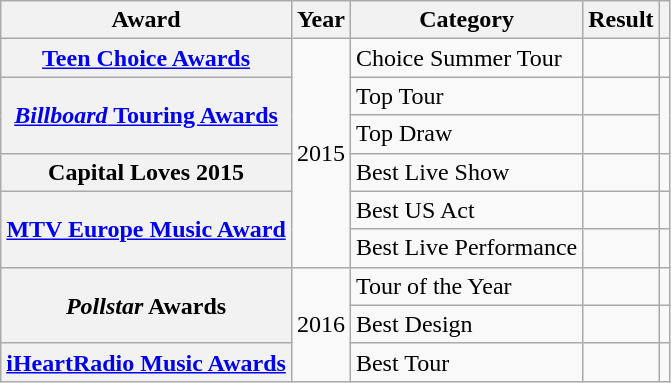<table class="wikitable plainrowheaders">
<tr>
<th scope="col">Award</th>
<th scope="col">Year</th>
<th scope="col">Category</th>
<th scope="col">Result</th>
<th scope="col"></th>
</tr>
<tr>
<th scope="row"><a href='#'>Teen Choice Awards</a></th>
<td rowspan="6" style="text-align:center;">2015</td>
<td>Choice Summer Tour</td>
<td></td>
<td style="text-align:center;"></td>
</tr>
<tr>
<th scope="row" rowspan="2"><a href='#'><em>Billboard</em> Touring Awards</a></th>
<td>Top Tour</td>
<td></td>
<td rowspan="2" style="text-align:center;"></td>
</tr>
<tr>
<td>Top Draw</td>
<td></td>
</tr>
<tr>
<th scope="row">Capital Loves 2015</th>
<td>Best Live Show</td>
<td></td>
<td style="text-align:center;"></td>
</tr>
<tr>
<th scope="row" rowspan="2"><a href='#'>MTV Europe Music Award</a></th>
<td>Best US Act</td>
<td></td>
<td style="text-align:center;"></td>
</tr>
<tr>
<td>Best Live Performance</td>
<td></td>
<td style="text-align:center;"></td>
</tr>
<tr>
<th scope="row" rowspan="2"><em>Pollstar</em> Awards</th>
<td rowspan="3" style="text-align:center;">2016</td>
<td>Tour of the Year</td>
<td></td>
<td rowspan="1" style="text-align:center;"></td>
</tr>
<tr>
<td>Best Design</td>
<td></td>
<td rowspan="1" style="text-align:center;"></td>
</tr>
<tr>
<th scope="row"><a href='#'>iHeartRadio Music Awards</a></th>
<td>Best Tour</td>
<td></td>
<td style="text-align:center;"></td>
</tr>
</table>
